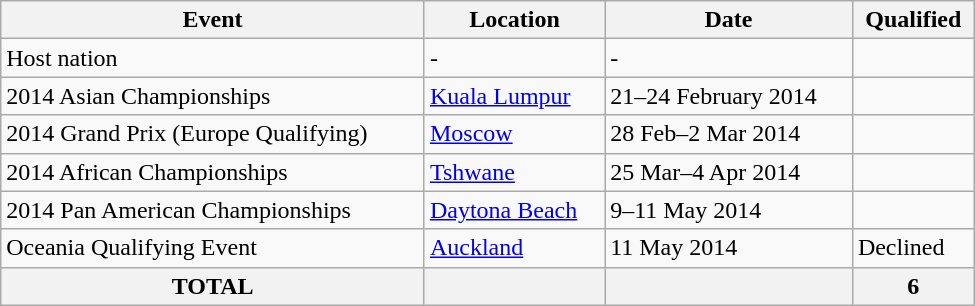<table class="wikitable" width=650>
<tr>
<th>Event</th>
<th>Location</th>
<th>Date</th>
<th>Qualified</th>
</tr>
<tr>
<td>Host nation</td>
<td>-</td>
<td>-</td>
<td><s></s></td>
</tr>
<tr>
<td>2014 Asian Championships</td>
<td> <a href='#'>Kuala Lumpur</a></td>
<td>21–24 February 2014</td>
<td><br></td>
</tr>
<tr>
<td>2014 Grand Prix (Europe Qualifying)</td>
<td> <a href='#'>Moscow</a></td>
<td>28 Feb–2 Mar 2014</td>
<td><br></td>
</tr>
<tr>
<td>2014 African Championships</td>
<td> <a href='#'>Tshwane</a></td>
<td>25 Mar–4 Apr 2014</td>
<td></td>
</tr>
<tr>
<td>2014 Pan American Championships</td>
<td> <a href='#'>Daytona Beach</a></td>
<td>9–11 May 2014</td>
<td></td>
</tr>
<tr>
<td>Oceania Qualifying Event</td>
<td> <a href='#'>Auckland</a></td>
<td>11 May 2014</td>
<td>Declined</td>
</tr>
<tr>
<th>TOTAL</th>
<th></th>
<th></th>
<th>6</th>
</tr>
</table>
